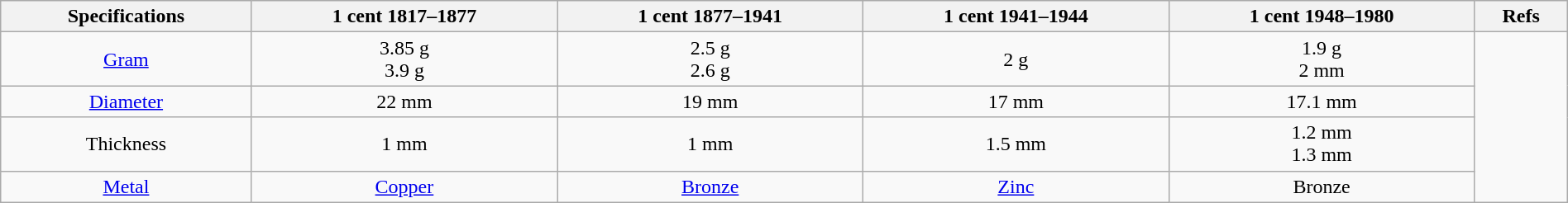<table class="wikitable" style="width:100%; text-align: center">
<tr>
<th>Specifications</th>
<th>1 cent 1817–1877</th>
<th>1 cent 1877–1941</th>
<th>1 cent 1941–1944</th>
<th>1 cent 1948–1980</th>
<th>Refs</th>
</tr>
<tr>
<td><a href='#'>Gram</a></td>
<td>3.85 g <br>3.9 g </td>
<td>2.5 g <br>2.6 g </td>
<td>2 g</td>
<td>1.9 g <br>2 mm </td>
<td rowspan="4"></td>
</tr>
<tr>
<td><a href='#'>Diameter</a></td>
<td>22 mm</td>
<td>19 mm</td>
<td>17 mm</td>
<td>17.1 mm</td>
</tr>
<tr>
<td>Thickness</td>
<td>1 mm</td>
<td>1 mm</td>
<td>1.5 mm</td>
<td>1.2 mm <br>1.3 mm </td>
</tr>
<tr>
<td><a href='#'>Metal</a></td>
<td><a href='#'>Copper</a></td>
<td><a href='#'>Bronze</a></td>
<td><a href='#'>Zinc</a></td>
<td>Bronze</td>
</tr>
</table>
